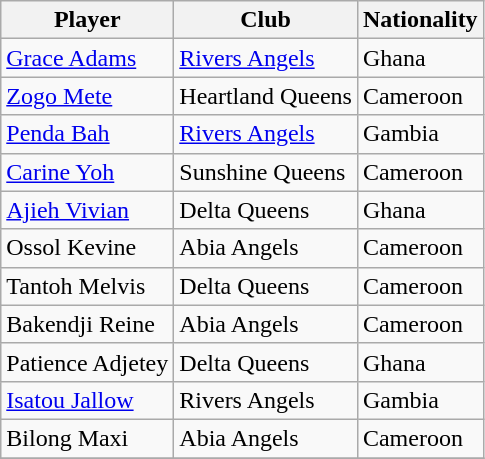<table class="wikitable" style="text-align:left">
<tr>
<th>Player</th>
<th>Club</th>
<th>Nationality</th>
</tr>
<tr>
<td><a href='#'>Grace Adams</a></td>
<td><a href='#'>Rivers Angels</a></td>
<td>Ghana</td>
</tr>
<tr>
<td><a href='#'>Zogo Mete</a></td>
<td>Heartland Queens</td>
<td>Cameroon</td>
</tr>
<tr>
<td><a href='#'>Penda Bah</a></td>
<td><a href='#'>Rivers Angels</a></td>
<td>Gambia</td>
</tr>
<tr>
<td><a href='#'>Carine Yoh</a></td>
<td>Sunshine Queens</td>
<td>Cameroon</td>
</tr>
<tr>
<td><a href='#'>Ajieh Vivian</a></td>
<td>Delta Queens</td>
<td>Ghana</td>
</tr>
<tr>
<td>Ossol Kevine</td>
<td>Abia Angels</td>
<td>Cameroon</td>
</tr>
<tr>
<td>Tantoh Melvis</td>
<td>Delta Queens</td>
<td>Cameroon</td>
</tr>
<tr>
<td>Bakendji Reine</td>
<td>Abia Angels</td>
<td>Cameroon</td>
</tr>
<tr>
<td>Patience Adjetey</td>
<td>Delta Queens</td>
<td>Ghana</td>
</tr>
<tr>
<td><a href='#'>Isatou Jallow</a></td>
<td>Rivers Angels</td>
<td>Gambia</td>
</tr>
<tr>
<td>Bilong Maxi</td>
<td>Abia Angels</td>
<td>Cameroon</td>
</tr>
<tr>
</tr>
</table>
